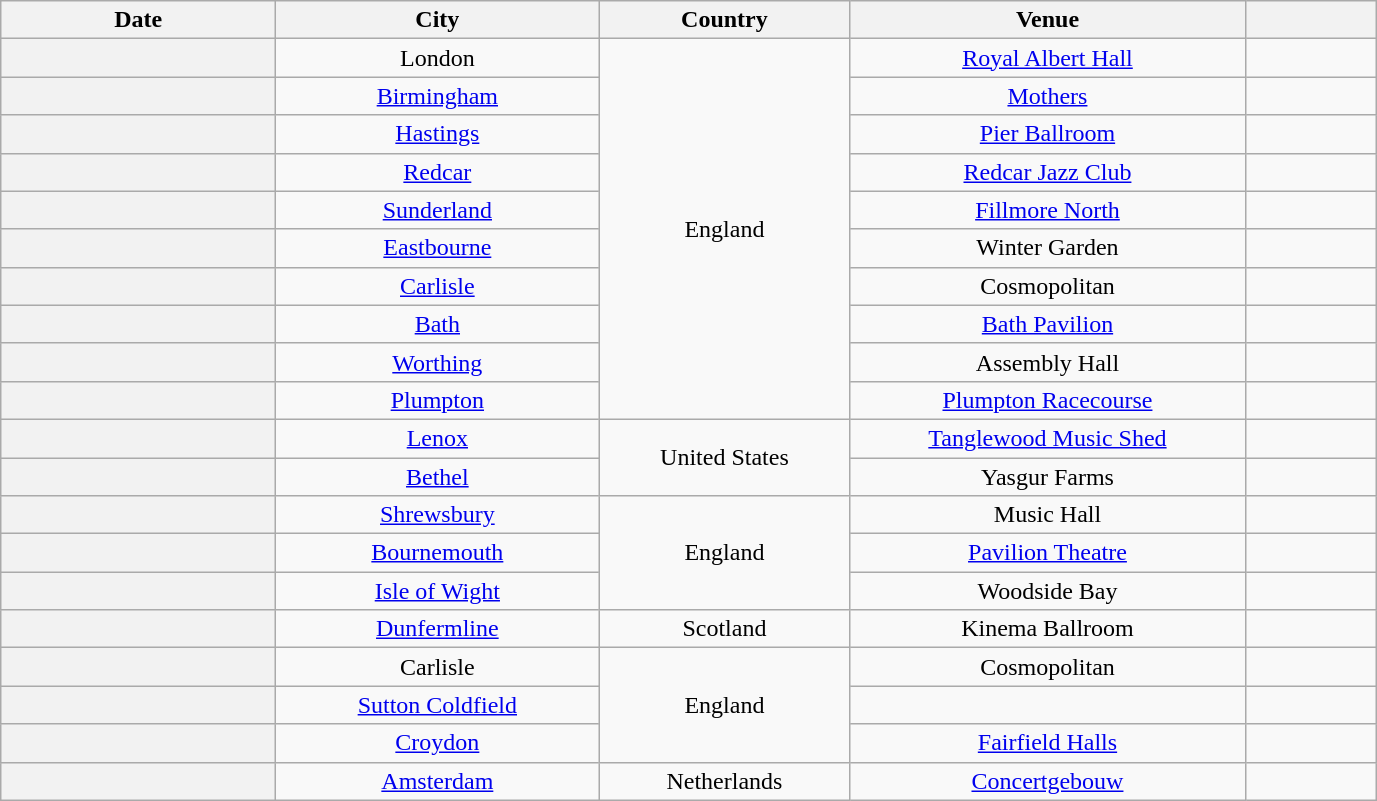<table class="wikitable sortable plainrowheaders" style="text-align:center;">
<tr>
<th scope="col" style="width:11em;">Date</th>
<th scope="col" style="width:13em;">City</th>
<th scope="col" style="width:10em;">Country</th>
<th scope="col" style="width:16em;">Venue</th>
<th scope="col" style="width:5em;" class="unsortable"></th>
</tr>
<tr>
<th scope="row"></th>
<td>London</td>
<td rowspan="10">England</td>
<td><a href='#'>Royal Albert Hall</a></td>
<td></td>
</tr>
<tr>
<th scope="row"></th>
<td><a href='#'>Birmingham</a></td>
<td><a href='#'>Mothers</a></td>
<td></td>
</tr>
<tr>
<th scope="row"></th>
<td><a href='#'>Hastings</a></td>
<td><a href='#'>Pier Ballroom</a></td>
<td></td>
</tr>
<tr>
<th scope="row"></th>
<td><a href='#'>Redcar</a></td>
<td><a href='#'>Redcar Jazz Club</a></td>
<td></td>
</tr>
<tr>
<th scope="row"></th>
<td><a href='#'>Sunderland</a></td>
<td><a href='#'>Fillmore North</a></td>
<td></td>
</tr>
<tr>
<th scope="row"></th>
<td><a href='#'>Eastbourne</a></td>
<td>Winter Garden</td>
<td></td>
</tr>
<tr>
<th scope="row"></th>
<td><a href='#'>Carlisle</a></td>
<td>Cosmopolitan</td>
<td></td>
</tr>
<tr>
<th scope="row"></th>
<td><a href='#'>Bath</a></td>
<td><a href='#'>Bath Pavilion</a></td>
<td></td>
</tr>
<tr>
<th scope="row"></th>
<td><a href='#'>Worthing</a></td>
<td>Assembly Hall</td>
<td></td>
</tr>
<tr>
<th scope="row"></th>
<td><a href='#'>Plumpton</a></td>
<td><a href='#'>Plumpton Racecourse</a></td>
<td></td>
</tr>
<tr>
<th scope="row"></th>
<td><a href='#'>Lenox</a></td>
<td rowspan="2">United States</td>
<td><a href='#'>Tanglewood Music Shed</a></td>
<td></td>
</tr>
<tr>
<th scope="row"></th>
<td><a href='#'>Bethel</a></td>
<td>Yasgur Farms</td>
<td></td>
</tr>
<tr>
<th scope="row"></th>
<td><a href='#'>Shrewsbury</a></td>
<td rowspan="3">England</td>
<td>Music Hall</td>
<td></td>
</tr>
<tr>
<th scope="row"></th>
<td><a href='#'>Bournemouth</a></td>
<td><a href='#'>Pavilion Theatre</a></td>
<td></td>
</tr>
<tr>
<th scope="row"></th>
<td><a href='#'>Isle of Wight</a></td>
<td>Woodside Bay</td>
<td></td>
</tr>
<tr>
<th scope="row"></th>
<td><a href='#'>Dunfermline</a></td>
<td>Scotland</td>
<td>Kinema Ballroom</td>
<td></td>
</tr>
<tr>
<th scope="row"></th>
<td>Carlisle</td>
<td rowspan="3">England</td>
<td>Cosmopolitan</td>
<td></td>
</tr>
<tr>
<th scope="row"></th>
<td><a href='#'>Sutton Coldfield</a></td>
<td></td>
<td></td>
</tr>
<tr>
<th scope="row"></th>
<td><a href='#'>Croydon</a></td>
<td><a href='#'>Fairfield Halls</a></td>
<td></td>
</tr>
<tr>
<th scope="row"></th>
<td><a href='#'>Amsterdam</a></td>
<td>Netherlands</td>
<td><a href='#'>Concertgebouw</a></td>
<td></td>
</tr>
</table>
